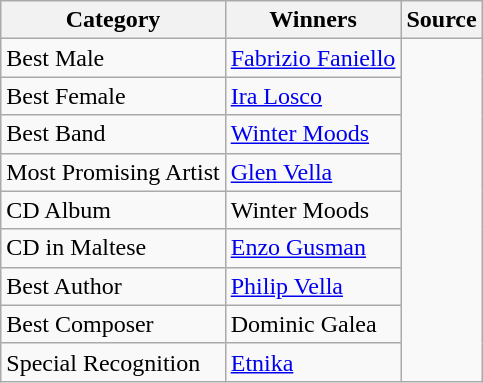<table class="wikitable">
<tr>
<th>Category</th>
<th>Winners</th>
<th>Source</th>
</tr>
<tr>
<td>Best Male</td>
<td><a href='#'>Fabrizio Faniello</a></td>
<td rowspan="9"></td>
</tr>
<tr>
<td>Best Female</td>
<td><a href='#'>Ira Losco</a></td>
</tr>
<tr>
<td>Best Band</td>
<td><a href='#'>Winter Moods</a></td>
</tr>
<tr>
<td>Most Promising Artist</td>
<td><a href='#'>Glen Vella</a></td>
</tr>
<tr>
<td>CD Album</td>
<td>Winter Moods</td>
</tr>
<tr>
<td>CD in Maltese</td>
<td><a href='#'>Enzo Gusman</a></td>
</tr>
<tr>
<td>Best Author</td>
<td><a href='#'>Philip Vella</a></td>
</tr>
<tr>
<td>Best Composer</td>
<td>Dominic Galea</td>
</tr>
<tr>
<td>Special Recognition</td>
<td><a href='#'>Etnika</a></td>
</tr>
</table>
